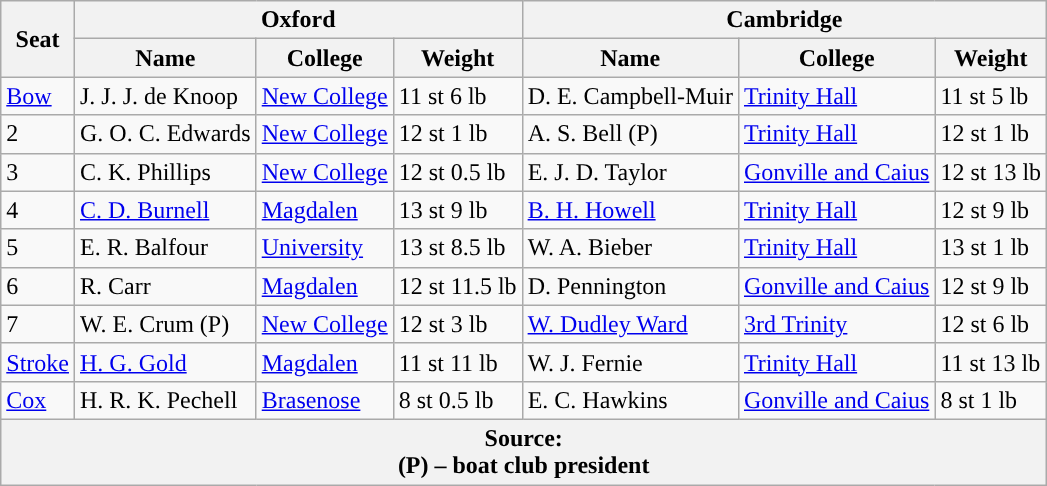<table class="wikitable">
<tr>
<th rowspan="2" scope="col">Seat</th>
<th colspan="3" scope="col">Oxford <br> </th>
<th colspan="3" scope="col">Cambridge <br> </th>
</tr>
<tr>
<th>Name</th>
<th>College</th>
<th>Weight</th>
<th>Name</th>
<th>College</th>
<th>Weight</th>
</tr>
<tr>
<td><a href='#'>Bow</a></td>
<td>J. J. J. de Knoop</td>
<td><a href='#'>New College</a></td>
<td>11 st 6 lb</td>
<td>D. E. Campbell-Muir</td>
<td><a href='#'>Trinity Hall</a></td>
<td>11 st 5 lb</td>
</tr>
<tr>
<td>2</td>
<td>G. O. C. Edwards</td>
<td><a href='#'>New College</a></td>
<td>12 st 1 lb</td>
<td>A. S. Bell (P)</td>
<td><a href='#'>Trinity Hall</a></td>
<td>12 st 1 lb</td>
</tr>
<tr>
<td>3</td>
<td>C. K. Phillips</td>
<td><a href='#'>New College</a></td>
<td>12 st 0.5 lb</td>
<td>E. J. D. Taylor</td>
<td><a href='#'>Gonville and Caius</a></td>
<td>12 st 13 lb</td>
</tr>
<tr>
<td>4</td>
<td><a href='#'>C. D. Burnell</a></td>
<td><a href='#'>Magdalen</a></td>
<td>13 st 9 lb</td>
<td><a href='#'>B. H. Howell</a></td>
<td><a href='#'>Trinity Hall</a></td>
<td>12 st 9 lb</td>
</tr>
<tr>
<td>5</td>
<td>E. R. Balfour</td>
<td><a href='#'>University</a></td>
<td>13 st 8.5 lb</td>
<td>W. A. Bieber</td>
<td><a href='#'>Trinity Hall</a></td>
<td>13 st 1 lb</td>
</tr>
<tr>
<td>6</td>
<td>R. Carr</td>
<td><a href='#'>Magdalen</a></td>
<td>12 st 11.5 lb</td>
<td>D. Pennington</td>
<td><a href='#'>Gonville and Caius</a></td>
<td>12 st 9 lb</td>
</tr>
<tr>
<td>7</td>
<td>W. E. Crum (P)</td>
<td><a href='#'>New College</a></td>
<td>12 st 3 lb</td>
<td><a href='#'>W. Dudley Ward</a></td>
<td><a href='#'>3rd Trinity</a></td>
<td>12 st 6 lb</td>
</tr>
<tr>
<td><a href='#'>Stroke</a></td>
<td><a href='#'>H. G. Gold</a></td>
<td><a href='#'>Magdalen</a></td>
<td>11 st 11 lb</td>
<td>W. J. Fernie</td>
<td><a href='#'>Trinity Hall</a></td>
<td>11 st 13 lb</td>
</tr>
<tr>
<td><a href='#'>Cox</a></td>
<td>H. R. K. Pechell</td>
<td><a href='#'>Brasenose</a></td>
<td>8 st 0.5 lb</td>
<td>E. C. Hawkins</td>
<td><a href='#'>Gonville and Caius</a></td>
<td>8 st 1 lb</td>
</tr>
<tr>
<th colspan="7">Source:<br>(P) – boat club president</th>
</tr>
</table>
